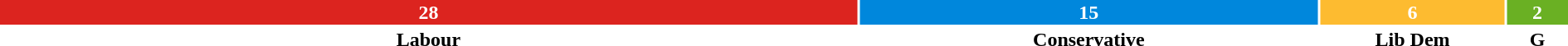<table style="width:100%; text-align:center;">
<tr style="color:white;">
<td style="background:#DC241F; width:54.90%;"><strong>28</strong></td>
<td style="background:#0087DC; width:29.41%;"><strong>15</strong></td>
<td style="background:#FDBB30; width:11.76%;"><strong>6</strong></td>
<td style="background:#6ab023; width:3.92%;"><strong>2</strong></td>
</tr>
<tr>
<td><span><strong>Labour</strong></span></td>
<td><span><strong>Conservative</strong></span></td>
<td><span><strong>Lib Dem</strong></span></td>
<td><span><strong>G</strong></span></td>
</tr>
</table>
